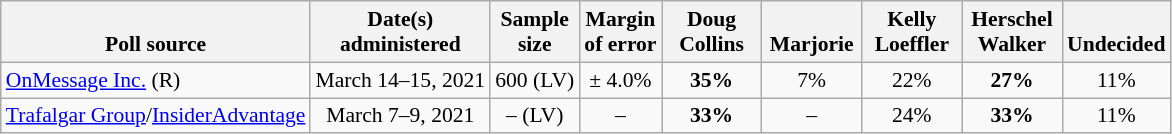<table class="wikitable" style="font-size:90%;text-align:center;">
<tr style="vertical-align:bottom">
<th>Poll source</th>
<th>Date(s)<br>administered</th>
<th>Sample<br>size</th>
<th>Margin<br>of error</th>
<th style="width:60px;">Doug<br>Collins</th>
<th style="width:60px;">Marjorie<br></th>
<th style="width:60px;">Kelly<br>Loeffler</th>
<th style="width:60px;">Herschel<br>Walker</th>
<th>Undecided</th>
</tr>
<tr>
<td style="text-align:left;"><a href='#'>OnMessage Inc.</a> (R)</td>
<td>March 14–15, 2021</td>
<td>600 (LV)</td>
<td>± 4.0%</td>
<td><strong>35%</strong></td>
<td>7%</td>
<td>22%</td>
<td><strong>27%</strong></td>
<td>11%</td>
</tr>
<tr>
<td style="text-align:left;"><a href='#'>Trafalgar Group</a>/<a href='#'>InsiderAdvantage</a></td>
<td>March 7–9, 2021</td>
<td>– (LV)</td>
<td>–</td>
<td><strong>33%</strong></td>
<td>–</td>
<td>24%</td>
<td><strong>33%</strong></td>
<td>11%</td>
</tr>
</table>
